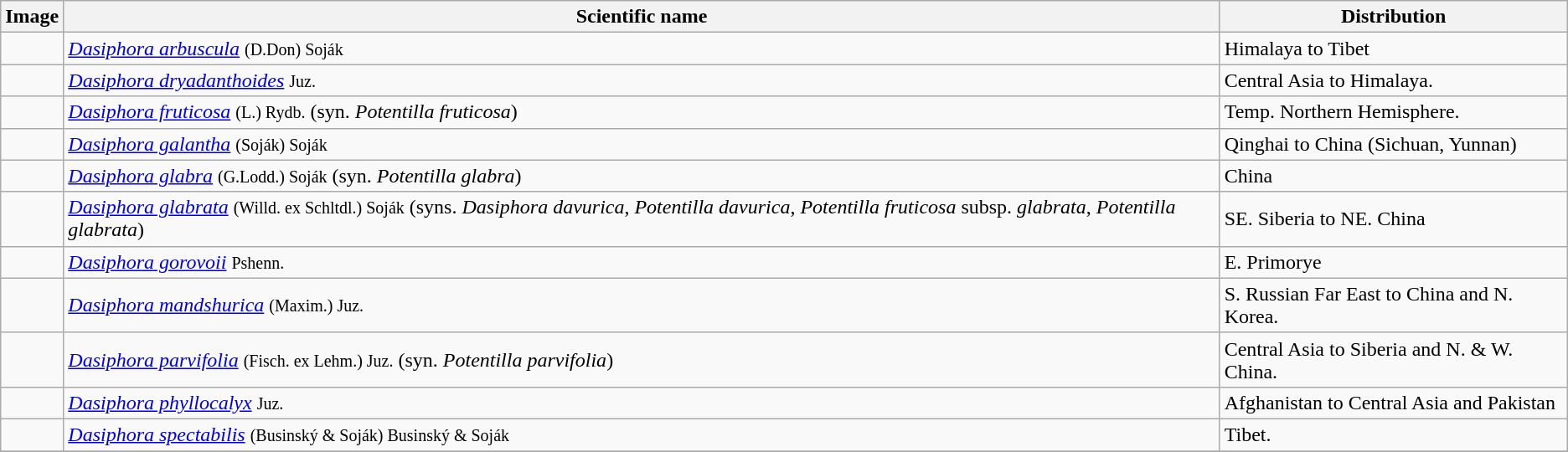<table class="wikitable">
<tr>
<th>Image</th>
<th>Scientific name</th>
<th>Distribution</th>
</tr>
<tr>
<td></td>
<td><em><a href='#'>Dasiphora arbuscula</a></em> <small>(D.Don) Soják</small></td>
<td>Himalaya to Tibet</td>
</tr>
<tr>
<td></td>
<td><em><a href='#'>Dasiphora dryadanthoides</a></em> <small>Juz.</small></td>
<td>Central Asia to Himalaya.</td>
</tr>
<tr>
<td></td>
<td><em><a href='#'>Dasiphora fruticosa</a></em> <small>(L.) Rydb.</small> (syn. <em>Potentilla fruticosa</em>)</td>
<td>Temp. Northern Hemisphere.</td>
</tr>
<tr>
<td></td>
<td><em><a href='#'>Dasiphora galantha</a></em> <small>(Soják) Soják</small></td>
<td>Qinghai to China (Sichuan, Yunnan)</td>
</tr>
<tr>
<td></td>
<td><em><a href='#'>Dasiphora glabra</a></em> <small>(G.Lodd.) Soják</small> (syn. <em>Potentilla glabra</em>)</td>
<td>China</td>
</tr>
<tr>
<td></td>
<td><em><a href='#'>Dasiphora glabrata</a></em> <small>(Willd. ex Schltdl.) Soják</small> (syns. <em>Dasiphora davurica</em>, <em>Potentilla davurica</em>, <em>Potentilla fruticosa</em> subsp. <em>glabrata</em>, <em>Potentilla glabrata</em>)</td>
<td>SE. Siberia to NE. China</td>
</tr>
<tr>
<td></td>
<td><em><a href='#'>Dasiphora gorovoii</a></em> <small> Pshenn.</small></td>
<td>E. Primorye</td>
</tr>
<tr>
<td></td>
<td><em><a href='#'>Dasiphora mandshurica</a></em> <small>(Maxim.) Juz.</small></td>
<td>S. Russian Far East to China and N. Korea.</td>
</tr>
<tr>
<td></td>
<td><em><a href='#'>Dasiphora parvifolia</a></em> <small>(Fisch. ex Lehm.) Juz.</small> (syn. <em>Potentilla parvifolia</em>)</td>
<td>Central Asia to Siberia and N. & W. China.</td>
</tr>
<tr>
<td></td>
<td><em><a href='#'>Dasiphora phyllocalyx</a></em> <small>Juz.</small></td>
<td>Afghanistan to Central Asia and Pakistan</td>
</tr>
<tr>
<td></td>
<td><em><a href='#'>Dasiphora spectabilis</a></em> <small>(Businský & Soják) Businský & Soják</small></td>
<td>Tibet.</td>
</tr>
<tr>
</tr>
</table>
